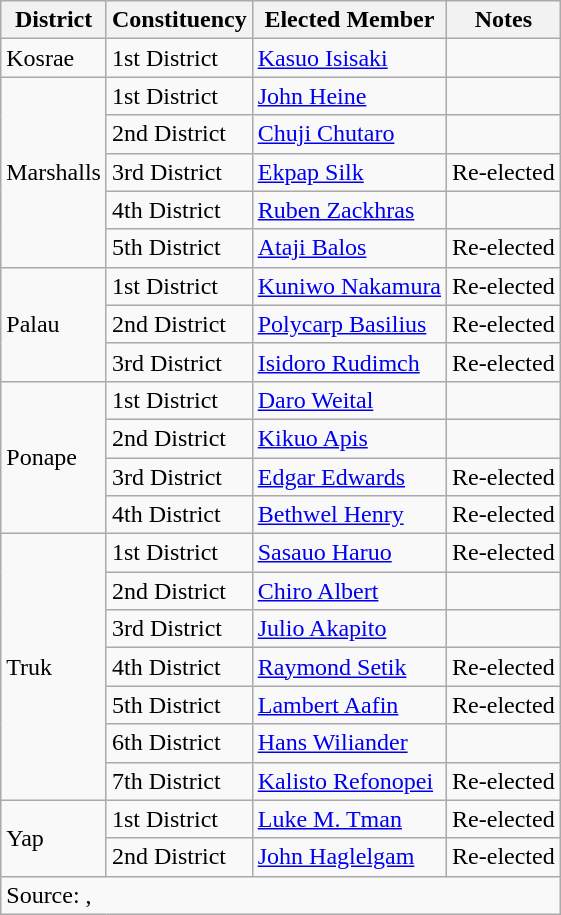<table class=wikitable>
<tr>
<th>District</th>
<th>Constituency</th>
<th>Elected Member</th>
<th>Notes</th>
</tr>
<tr>
<td>Kosrae</td>
<td>1st District</td>
<td><a href='#'>Kasuo Isisaki</a></td>
<td></td>
</tr>
<tr>
<td rowspan=5>Marshalls</td>
<td>1st District</td>
<td><a href='#'>John Heine</a></td>
<td></td>
</tr>
<tr>
<td>2nd District</td>
<td><a href='#'>Chuji Chutaro</a></td>
<td></td>
</tr>
<tr>
<td>3rd District</td>
<td><a href='#'>Ekpap Silk</a></td>
<td>Re-elected</td>
</tr>
<tr>
<td>4th District</td>
<td><a href='#'>Ruben Zackhras</a></td>
<td></td>
</tr>
<tr>
<td>5th District</td>
<td><a href='#'>Ataji Balos</a></td>
<td>Re-elected</td>
</tr>
<tr>
<td rowspan=3>Palau</td>
<td>1st District</td>
<td><a href='#'>Kuniwo Nakamura</a></td>
<td>Re-elected</td>
</tr>
<tr>
<td>2nd District</td>
<td><a href='#'>Polycarp Basilius</a></td>
<td>Re-elected</td>
</tr>
<tr>
<td>3rd District</td>
<td><a href='#'>Isidoro Rudimch</a></td>
<td>Re-elected</td>
</tr>
<tr>
<td rowspan=4>Ponape</td>
<td>1st District</td>
<td><a href='#'>Daro Weital</a></td>
<td></td>
</tr>
<tr>
<td>2nd District</td>
<td><a href='#'>Kikuo Apis</a></td>
<td></td>
</tr>
<tr>
<td>3rd District</td>
<td><a href='#'>Edgar Edwards</a></td>
<td>Re-elected</td>
</tr>
<tr>
<td>4th District</td>
<td><a href='#'>Bethwel Henry</a></td>
<td>Re-elected</td>
</tr>
<tr>
<td rowspan=7>Truk</td>
<td>1st District</td>
<td><a href='#'>Sasauo Haruo</a></td>
<td>Re-elected</td>
</tr>
<tr>
<td>2nd District</td>
<td><a href='#'>Chiro Albert</a></td>
<td></td>
</tr>
<tr>
<td>3rd District</td>
<td><a href='#'>Julio Akapito</a></td>
<td></td>
</tr>
<tr>
<td>4th District</td>
<td><a href='#'>Raymond Setik</a></td>
<td>Re-elected</td>
</tr>
<tr>
<td>5th District</td>
<td><a href='#'>Lambert Aafin</a></td>
<td>Re-elected</td>
</tr>
<tr>
<td>6th District</td>
<td><a href='#'>Hans Wiliander</a></td>
<td></td>
</tr>
<tr>
<td>7th District</td>
<td><a href='#'>Kalisto Refonopei</a></td>
<td>Re-elected</td>
</tr>
<tr>
<td rowspan=2>Yap</td>
<td>1st District</td>
<td><a href='#'>Luke M. Tman</a></td>
<td>Re-elected</td>
</tr>
<tr>
<td>2nd District</td>
<td><a href='#'>John Haglelgam</a></td>
<td>Re-elected</td>
</tr>
<tr>
<td colspan=4>Source: , </td>
</tr>
</table>
